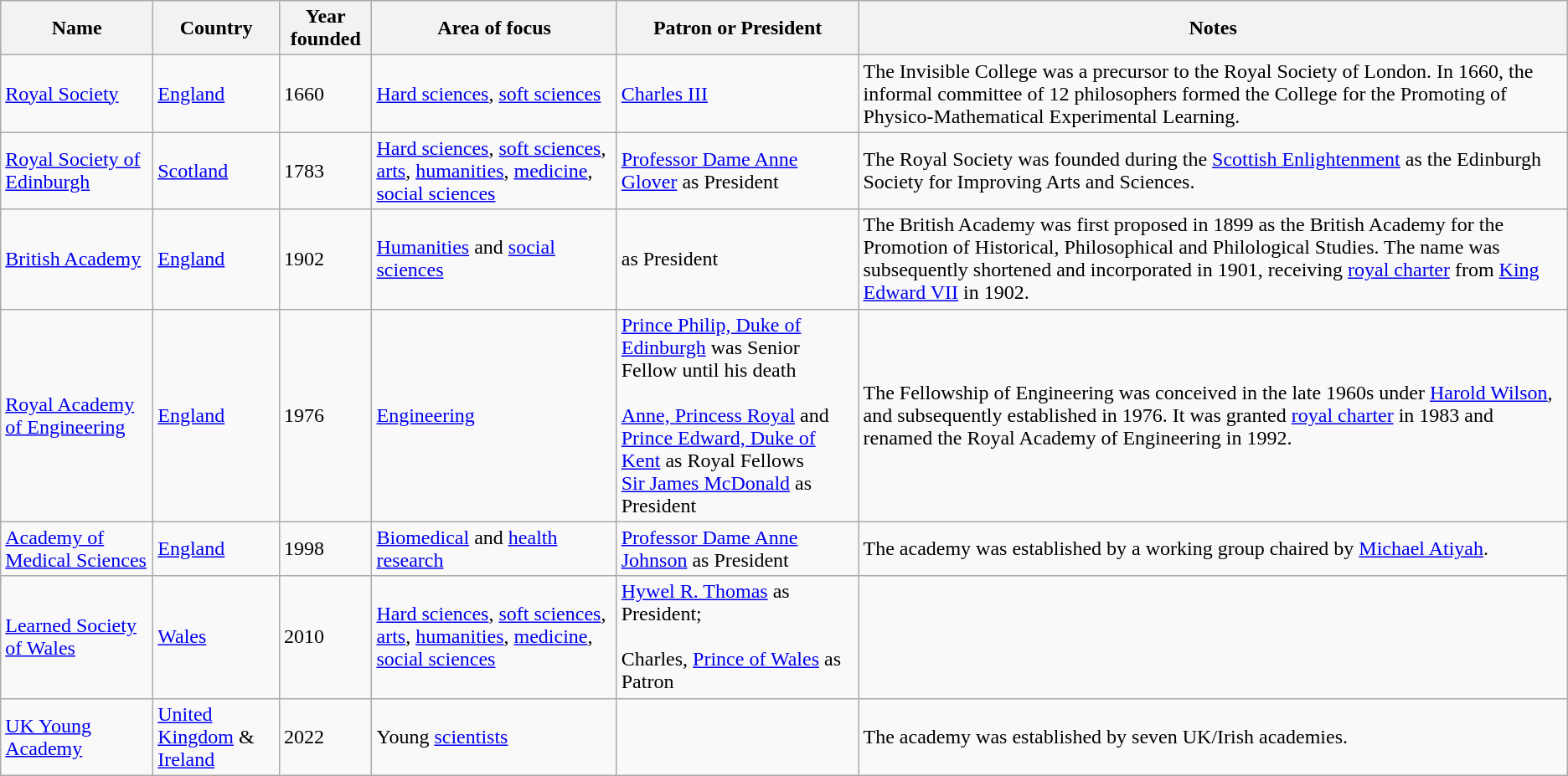<table class="wikitable">
<tr>
<th>Name</th>
<th>Country</th>
<th>Year founded</th>
<th>Area of focus</th>
<th>Patron or President</th>
<th>Notes</th>
</tr>
<tr>
<td><a href='#'>Royal Society</a></td>
<td><a href='#'>England</a></td>
<td>1660</td>
<td><a href='#'>Hard sciences</a>, <a href='#'>soft sciences</a></td>
<td><a href='#'>Charles III</a></td>
<td>The Invisible College was a precursor to the Royal Society of London. In 1660, the informal committee of 12 philosophers formed the College for the Promoting of Physico-Mathematical Experimental Learning.</td>
</tr>
<tr>
<td><a href='#'>Royal Society of Edinburgh</a></td>
<td><a href='#'>Scotland</a></td>
<td>1783</td>
<td><a href='#'>Hard sciences</a>, <a href='#'>soft sciences</a>, <a href='#'>arts</a>, <a href='#'>humanities</a>, <a href='#'>medicine</a>, <a href='#'>social sciences</a></td>
<td><a href='#'>Professor Dame Anne Glover</a> as President</td>
<td>The Royal Society was founded during the <a href='#'>Scottish Enlightenment</a> as the Edinburgh Society for Improving Arts and Sciences.</td>
</tr>
<tr>
<td><a href='#'>British Academy</a></td>
<td><a href='#'>England</a></td>
<td>1902</td>
<td><a href='#'>Humanities</a> and <a href='#'>social sciences</a></td>
<td> as President</td>
<td>The British Academy was first proposed in 1899 as the British Academy for the Promotion of Historical, Philosophical and Philological Studies. The name was subsequently shortened and incorporated in 1901, receiving <a href='#'>royal charter</a> from <a href='#'>King Edward VII</a> in 1902.</td>
</tr>
<tr>
<td><a href='#'>Royal Academy of Engineering</a></td>
<td><a href='#'>England</a></td>
<td>1976</td>
<td><a href='#'>Engineering</a></td>
<td><a href='#'>Prince Philip, Duke of Edinburgh</a> was Senior Fellow until his death<br><br><a href='#'>Anne, Princess Royal</a> and <a href='#'>Prince Edward, Duke of Kent</a> as Royal Fellows<br>
<a href='#'>Sir James McDonald</a> as President</td>
<td>The Fellowship of Engineering was conceived in the late 1960s under <a href='#'>Harold Wilson</a>, and subsequently established in 1976. It was granted <a href='#'>royal charter</a> in 1983 and renamed the Royal Academy of Engineering in 1992.</td>
</tr>
<tr>
<td><a href='#'>Academy of Medical Sciences</a></td>
<td><a href='#'>England</a></td>
<td>1998</td>
<td><a href='#'>Biomedical</a> and <a href='#'>health research</a></td>
<td><a href='#'>Professor Dame Anne Johnson</a> as President</td>
<td>The academy was established by a working group chaired by <a href='#'>Michael Atiyah</a>.</td>
</tr>
<tr>
<td><a href='#'>Learned Society of Wales</a></td>
<td><a href='#'>Wales</a></td>
<td>2010</td>
<td><a href='#'>Hard sciences</a>, <a href='#'>soft sciences</a>, <a href='#'>arts</a>, <a href='#'>humanities</a>, <a href='#'>medicine</a>, <a href='#'>social sciences</a></td>
<td><a href='#'>Hywel R. Thomas</a> as President;<br><br>Charles, <a href='#'>Prince of Wales</a> as Patron</td>
<td></td>
</tr>
<tr>
<td><a href='#'>UK Young Academy</a></td>
<td><a href='#'>United Kingdom</a> & <a href='#'>Ireland</a></td>
<td>2022</td>
<td>Young <a href='#'>scientists</a></td>
<td></td>
<td>The academy was established by seven UK/Irish academies.</td>
</tr>
</table>
